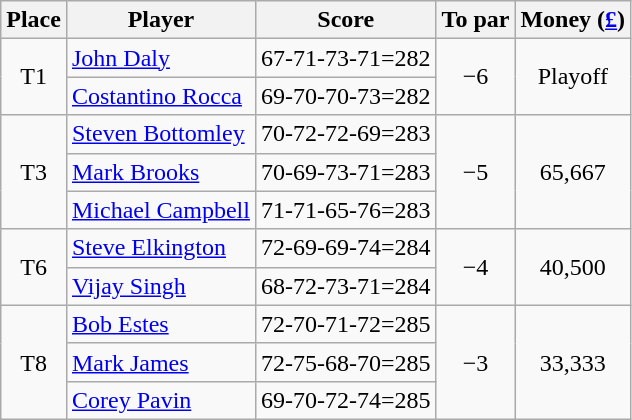<table class="wikitable">
<tr>
<th>Place</th>
<th>Player</th>
<th>Score</th>
<th>To par</th>
<th>Money (<a href='#'>£</a>)</th>
</tr>
<tr>
<td rowspan=2 align="center">T1</td>
<td> <a href='#'>John Daly</a></td>
<td>67-71-73-71=282</td>
<td rowspan=2 align="center">−6</td>
<td rowspan=2 align="center">Playoff</td>
</tr>
<tr>
<td> <a href='#'>Costantino Rocca</a></td>
<td>69-70-70-73=282</td>
</tr>
<tr>
<td rowspan=3 align="center">T3</td>
<td> <a href='#'>Steven Bottomley</a></td>
<td>70-72-72-69=283</td>
<td rowspan=3 align="center">−5</td>
<td rowspan=3 align="center">65,667</td>
</tr>
<tr>
<td> <a href='#'>Mark Brooks</a></td>
<td>70-69-73-71=283</td>
</tr>
<tr>
<td> <a href='#'>Michael Campbell</a></td>
<td>71-71-65-76=283</td>
</tr>
<tr>
<td rowspan=2 align="center">T6</td>
<td> <a href='#'>Steve Elkington</a></td>
<td>72-69-69-74=284</td>
<td rowspan=2 align="center">−4</td>
<td rowspan=2 align="center">40,500</td>
</tr>
<tr>
<td> <a href='#'>Vijay Singh</a></td>
<td>68-72-73-71=284</td>
</tr>
<tr>
<td rowspan=3 align="center">T8</td>
<td> <a href='#'>Bob Estes</a></td>
<td>72-70-71-72=285</td>
<td rowspan=3 align="center">−3</td>
<td rowspan=3 align="center">33,333</td>
</tr>
<tr>
<td> <a href='#'>Mark James</a></td>
<td>72-75-68-70=285</td>
</tr>
<tr>
<td> <a href='#'>Corey Pavin</a></td>
<td>69-70-72-74=285</td>
</tr>
</table>
